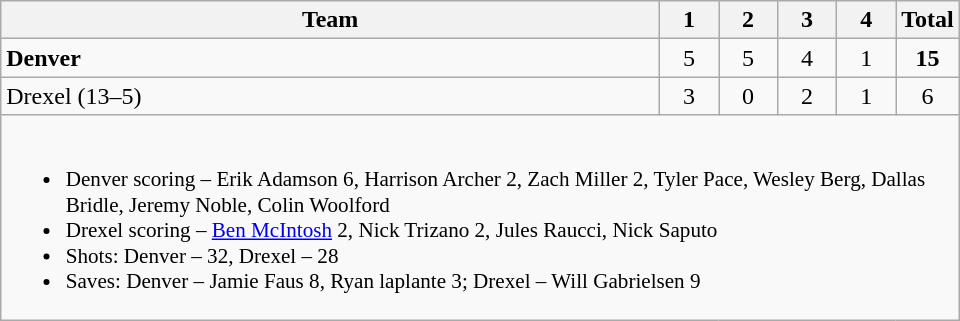<table class="wikitable" style="text-align:center; max-width:40em">
<tr>
<th>Team</th>
<th style="width:2em">1</th>
<th style="width:2em">2</th>
<th style="width:2em">3</th>
<th style="width:2em">4</th>
<th style="width:2em">Total</th>
</tr>
<tr>
<td style="text-align:left"><strong>Denver</strong></td>
<td>5</td>
<td>5</td>
<td>4</td>
<td>1</td>
<td><strong>15</strong></td>
</tr>
<tr>
<td style="text-align:left">Drexel (13–5)</td>
<td>3</td>
<td>0</td>
<td>2</td>
<td>1</td>
<td>6</td>
</tr>
<tr>
<td colspan=6 style="text-align:left; font-size:88%;"><br><ul><li>Denver scoring – Erik Adamson 6, Harrison Archer 2, Zach Miller 2, Tyler Pace, Wesley Berg, Dallas Bridle, Jeremy Noble, Colin Woolford</li><li>Drexel scoring – <a href='#'>Ben McIntosh</a> 2, Nick Trizano 2, Jules Raucci, Nick Saputo</li><li>Shots: Denver – 32, Drexel – 28</li><li>Saves: Denver – Jamie Faus 8, Ryan laplante 3; Drexel – Will Gabrielsen 9</li></ul></td>
</tr>
</table>
